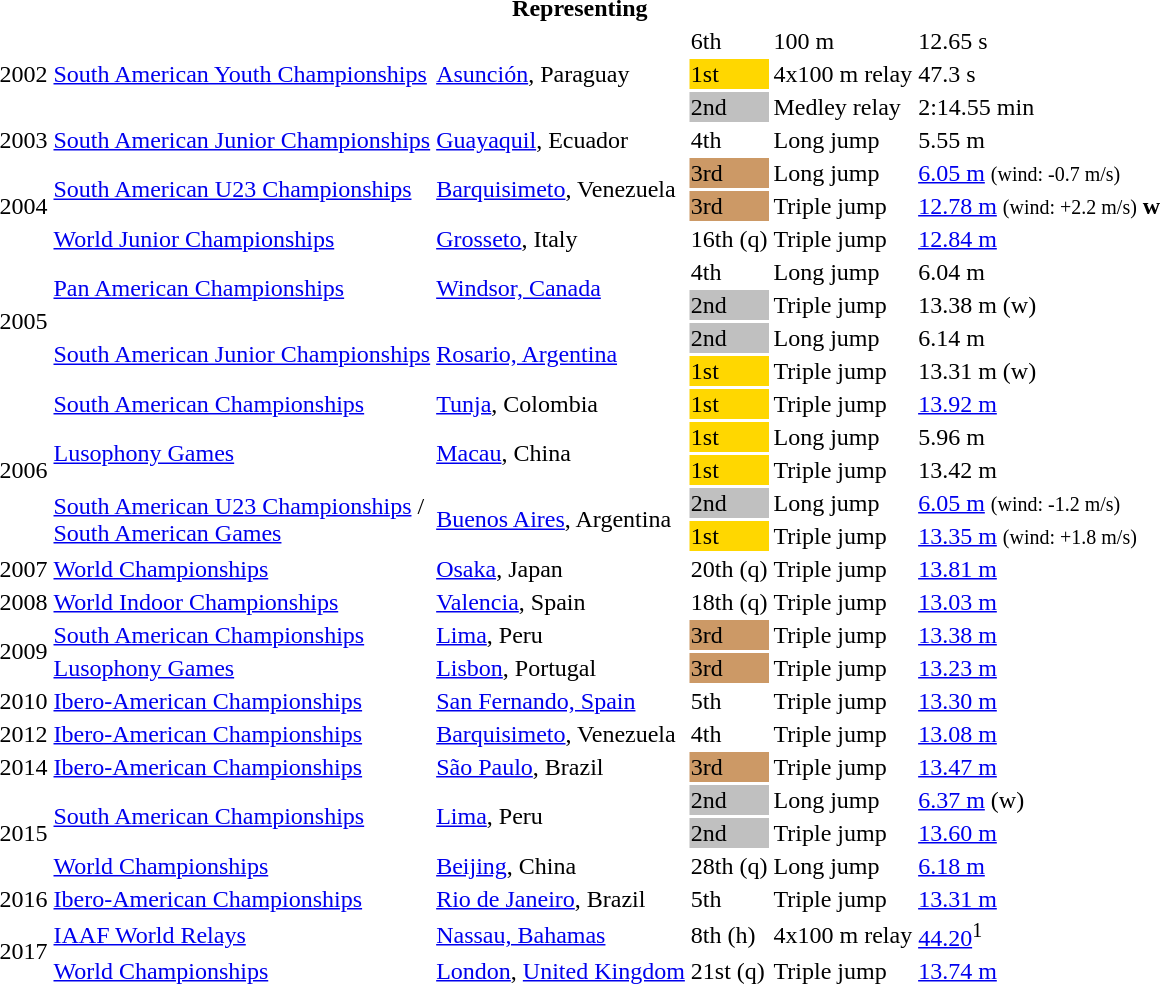<table>
<tr>
<th colspan="6">Representing </th>
</tr>
<tr>
<td rowspan=3>2002</td>
<td rowspan=3><a href='#'>South American Youth Championships</a></td>
<td rowspan=3><a href='#'>Asunción</a>, Paraguay</td>
<td>6th</td>
<td>100 m</td>
<td>12.65 s</td>
</tr>
<tr>
<td bgcolor=gold>1st</td>
<td>4x100 m relay</td>
<td>47.3 s</td>
</tr>
<tr>
<td bgcolor=silver>2nd</td>
<td>Medley relay</td>
<td>2:14.55 min</td>
</tr>
<tr>
<td>2003</td>
<td><a href='#'>South American Junior Championships</a></td>
<td><a href='#'>Guayaquil</a>, Ecuador</td>
<td>4th</td>
<td>Long jump</td>
<td>5.55 m</td>
</tr>
<tr>
<td rowspan=3>2004</td>
<td rowspan=2><a href='#'>South American U23 Championships</a></td>
<td rowspan=2><a href='#'>Barquisimeto</a>, Venezuela</td>
<td bgcolor=cc9966>3rd</td>
<td>Long jump</td>
<td><a href='#'>6.05 m</a> <small>(wind: -0.7 m/s)</small></td>
</tr>
<tr>
<td bgcolor=cc9966>3rd</td>
<td>Triple jump</td>
<td><a href='#'>12.78 m</a> <small>(wind: +2.2 m/s)</small> <strong>w</strong></td>
</tr>
<tr>
<td><a href='#'>World Junior Championships</a></td>
<td><a href='#'>Grosseto</a>, Italy</td>
<td>16th (q)</td>
<td>Triple jump</td>
<td><a href='#'>12.84 m</a></td>
</tr>
<tr>
<td rowspan=4>2005</td>
<td rowspan=2><a href='#'>Pan American Championships</a></td>
<td rowspan=2><a href='#'>Windsor, Canada</a></td>
<td>4th</td>
<td>Long jump</td>
<td>6.04 m</td>
</tr>
<tr>
<td bgcolor=silver>2nd</td>
<td>Triple jump</td>
<td>13.38 m (w)</td>
</tr>
<tr>
<td rowspan=2><a href='#'>South American Junior Championships</a></td>
<td rowspan=2><a href='#'>Rosario, Argentina</a></td>
<td bgcolor=silver>2nd</td>
<td>Long jump</td>
<td>6.14 m</td>
</tr>
<tr>
<td bgcolor=gold>1st</td>
<td>Triple jump</td>
<td>13.31 m (w)</td>
</tr>
<tr>
<td rowspan=5>2006</td>
<td><a href='#'>South American Championships</a></td>
<td><a href='#'>Tunja</a>, Colombia</td>
<td bgcolor=gold>1st</td>
<td>Triple jump</td>
<td><a href='#'>13.92 m</a></td>
</tr>
<tr>
<td rowspan=2><a href='#'>Lusophony Games</a></td>
<td rowspan=2><a href='#'>Macau</a>, China</td>
<td bgcolor=gold>1st</td>
<td>Long jump</td>
<td>5.96 m</td>
</tr>
<tr>
<td bgcolor=gold>1st</td>
<td>Triple jump</td>
<td>13.42 m</td>
</tr>
<tr>
<td rowspan=2><a href='#'>South American U23 Championships</a> /<br> <a href='#'>South American Games</a></td>
<td rowspan=2><a href='#'>Buenos Aires</a>, Argentina</td>
<td bgcolor=silver>2nd</td>
<td>Long jump</td>
<td><a href='#'>6.05 m</a> <small>(wind: -1.2 m/s)</small></td>
</tr>
<tr>
<td bgcolor=gold>1st</td>
<td>Triple jump</td>
<td><a href='#'>13.35 m</a> <small>(wind: +1.8 m/s)</small></td>
</tr>
<tr>
<td>2007</td>
<td><a href='#'>World Championships</a></td>
<td><a href='#'>Osaka</a>, Japan</td>
<td>20th (q)</td>
<td>Triple jump</td>
<td><a href='#'>13.81 m</a></td>
</tr>
<tr>
<td>2008</td>
<td><a href='#'>World Indoor Championships</a></td>
<td><a href='#'>Valencia</a>, Spain</td>
<td>18th (q)</td>
<td>Triple jump</td>
<td><a href='#'>13.03 m</a></td>
</tr>
<tr>
<td rowspan=2>2009</td>
<td><a href='#'>South American Championships</a></td>
<td><a href='#'>Lima</a>, Peru</td>
<td bgcolor=cc9966>3rd</td>
<td>Triple jump</td>
<td><a href='#'>13.38 m</a></td>
</tr>
<tr>
<td><a href='#'>Lusophony Games</a></td>
<td><a href='#'>Lisbon</a>, Portugal</td>
<td bgcolor=cc9966>3rd</td>
<td>Triple jump</td>
<td><a href='#'>13.23 m</a></td>
</tr>
<tr>
<td>2010</td>
<td><a href='#'>Ibero-American Championships</a></td>
<td><a href='#'>San Fernando, Spain</a></td>
<td>5th</td>
<td>Triple jump</td>
<td><a href='#'>13.30 m</a></td>
</tr>
<tr>
<td>2012</td>
<td><a href='#'>Ibero-American Championships</a></td>
<td><a href='#'>Barquisimeto</a>, Venezuela</td>
<td>4th</td>
<td>Triple jump</td>
<td><a href='#'>13.08 m</a></td>
</tr>
<tr>
<td>2014</td>
<td><a href='#'>Ibero-American Championships</a></td>
<td><a href='#'>São Paulo</a>, Brazil</td>
<td bgcolor=cc9966>3rd</td>
<td>Triple jump</td>
<td><a href='#'>13.47 m</a></td>
</tr>
<tr>
<td rowspan=3>2015</td>
<td rowspan=2><a href='#'>South American Championships</a></td>
<td rowspan=2><a href='#'>Lima</a>, Peru</td>
<td bgcolor=silver>2nd</td>
<td>Long jump</td>
<td><a href='#'>6.37 m</a> (w)</td>
</tr>
<tr>
<td bgcolor=silver>2nd</td>
<td>Triple jump</td>
<td><a href='#'>13.60 m</a></td>
</tr>
<tr>
<td><a href='#'>World Championships</a></td>
<td><a href='#'>Beijing</a>, China</td>
<td>28th (q)</td>
<td>Long jump</td>
<td><a href='#'>6.18 m</a></td>
</tr>
<tr>
<td>2016</td>
<td><a href='#'>Ibero-American Championships</a></td>
<td><a href='#'>Rio de Janeiro</a>, Brazil</td>
<td>5th</td>
<td>Triple jump</td>
<td><a href='#'>13.31 m</a></td>
</tr>
<tr>
<td rowspan=2>2017</td>
<td><a href='#'>IAAF World Relays</a></td>
<td><a href='#'>Nassau, Bahamas</a></td>
<td>8th (h)</td>
<td>4x100 m relay</td>
<td><a href='#'>44.20</a><sup>1</sup></td>
</tr>
<tr>
<td><a href='#'>World Championships</a></td>
<td><a href='#'>London</a>, <a href='#'>United Kingdom</a></td>
<td>21st (q)</td>
<td>Triple jump</td>
<td><a href='#'>13.74 m</a></td>
</tr>
</table>
